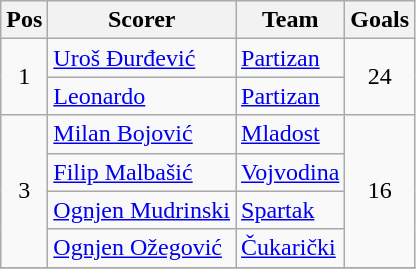<table class="wikitable">
<tr>
<th>Pos</th>
<th>Scorer</th>
<th>Team</th>
<th align=center>Goals</th>
</tr>
<tr>
<td rowspan="2" style="text-align:center;">1</td>
<td> <a href='#'>Uroš Đurđević</a></td>
<td><a href='#'>Partizan</a></td>
<td rowspan="2" style="text-align:center;">24</td>
</tr>
<tr>
<td> <a href='#'>Leonardo</a></td>
<td><a href='#'>Partizan</a></td>
</tr>
<tr>
<td rowspan=4 style="text-align:center;">3</td>
<td> <a href='#'>Milan Bojović</a></td>
<td><a href='#'>Mladost</a></td>
<td rowspan=4 style="text-align:center;">16</td>
</tr>
<tr>
<td> <a href='#'>Filip Malbašić</a></td>
<td><a href='#'>Vojvodina</a></td>
</tr>
<tr>
<td> <a href='#'>Ognjen Mudrinski</a></td>
<td><a href='#'>Spartak</a></td>
</tr>
<tr>
<td> <a href='#'>Ognjen Ožegović</a></td>
<td><a href='#'>Čukarički</a></td>
</tr>
<tr>
</tr>
</table>
